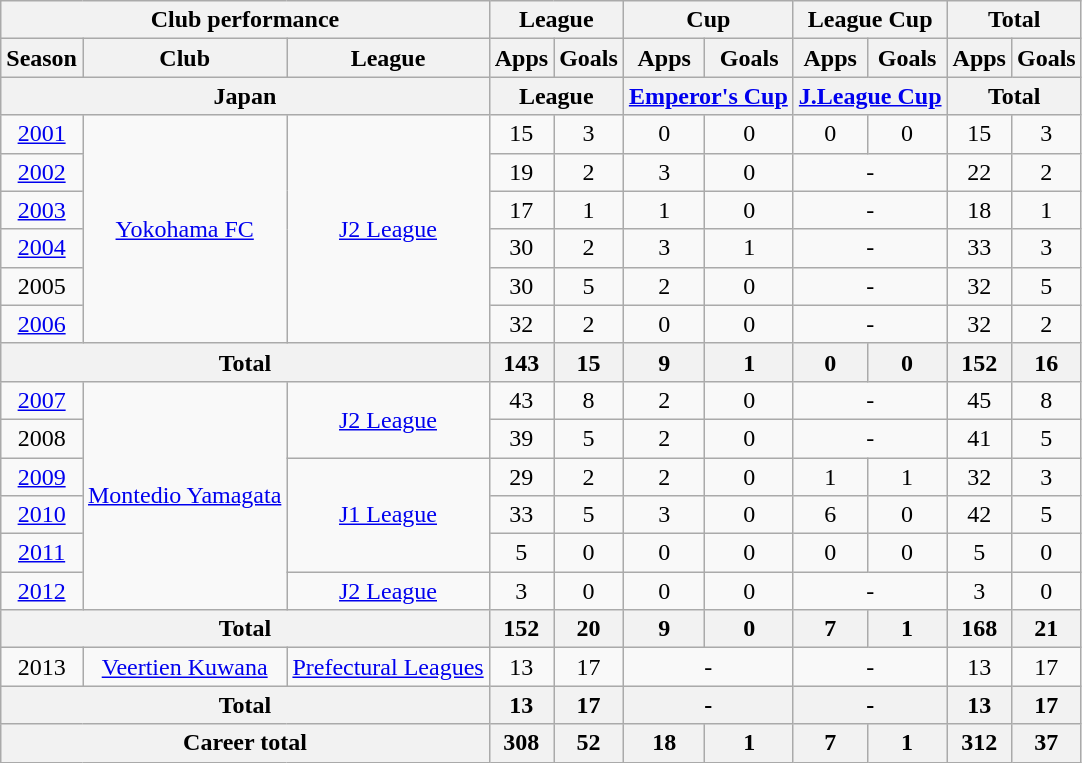<table class="wikitable" style="text-align:center">
<tr>
<th colspan=3>Club performance</th>
<th colspan=2>League</th>
<th colspan=2>Cup</th>
<th colspan=2>League Cup</th>
<th colspan=2>Total</th>
</tr>
<tr>
<th>Season</th>
<th>Club</th>
<th>League</th>
<th>Apps</th>
<th>Goals</th>
<th>Apps</th>
<th>Goals</th>
<th>Apps</th>
<th>Goals</th>
<th>Apps</th>
<th>Goals</th>
</tr>
<tr>
<th colspan=3>Japan</th>
<th colspan=2>League</th>
<th colspan=2><a href='#'>Emperor's Cup</a></th>
<th colspan=2><a href='#'>J.League Cup</a></th>
<th colspan=2>Total</th>
</tr>
<tr>
<td><a href='#'>2001</a></td>
<td rowspan="6"><a href='#'>Yokohama FC</a></td>
<td rowspan="6"><a href='#'>J2 League</a></td>
<td>15</td>
<td>3</td>
<td>0</td>
<td>0</td>
<td>0</td>
<td>0</td>
<td>15</td>
<td>3</td>
</tr>
<tr>
<td><a href='#'>2002</a></td>
<td>19</td>
<td>2</td>
<td>3</td>
<td>0</td>
<td colspan="2">-</td>
<td>22</td>
<td>2</td>
</tr>
<tr>
<td><a href='#'>2003</a></td>
<td>17</td>
<td>1</td>
<td>1</td>
<td>0</td>
<td colspan="2">-</td>
<td>18</td>
<td>1</td>
</tr>
<tr>
<td><a href='#'>2004</a></td>
<td>30</td>
<td>2</td>
<td>3</td>
<td>1</td>
<td colspan="2">-</td>
<td>33</td>
<td>3</td>
</tr>
<tr>
<td>2005</td>
<td>30</td>
<td>5</td>
<td>2</td>
<td>0</td>
<td colspan="2">-</td>
<td>32</td>
<td>5</td>
</tr>
<tr>
<td><a href='#'>2006</a></td>
<td>32</td>
<td>2</td>
<td>0</td>
<td>0</td>
<td colspan="2">-</td>
<td>32</td>
<td>2</td>
</tr>
<tr>
<th colspan="3">Total</th>
<th>143</th>
<th>15</th>
<th>9</th>
<th>1</th>
<th>0</th>
<th>0</th>
<th>152</th>
<th>16</th>
</tr>
<tr>
<td><a href='#'>2007</a></td>
<td rowspan="6"><a href='#'>Montedio Yamagata</a></td>
<td rowspan="2"><a href='#'>J2 League</a></td>
<td>43</td>
<td>8</td>
<td>2</td>
<td>0</td>
<td colspan="2">-</td>
<td>45</td>
<td>8</td>
</tr>
<tr>
<td>2008</td>
<td>39</td>
<td>5</td>
<td>2</td>
<td>0</td>
<td colspan="2">-</td>
<td>41</td>
<td>5</td>
</tr>
<tr>
<td><a href='#'>2009</a></td>
<td rowspan="3"><a href='#'>J1 League</a></td>
<td>29</td>
<td>2</td>
<td>2</td>
<td>0</td>
<td>1</td>
<td>1</td>
<td>32</td>
<td>3</td>
</tr>
<tr>
<td><a href='#'>2010</a></td>
<td>33</td>
<td>5</td>
<td>3</td>
<td>0</td>
<td>6</td>
<td>0</td>
<td>42</td>
<td>5</td>
</tr>
<tr>
<td><a href='#'>2011</a></td>
<td>5</td>
<td>0</td>
<td>0</td>
<td>0</td>
<td>0</td>
<td>0</td>
<td>5</td>
<td>0</td>
</tr>
<tr>
<td><a href='#'>2012</a></td>
<td><a href='#'>J2 League</a></td>
<td>3</td>
<td>0</td>
<td>0</td>
<td>0</td>
<td colspan="2">-</td>
<td>3</td>
<td>0</td>
</tr>
<tr>
<th colspan="3">Total</th>
<th>152</th>
<th>20</th>
<th>9</th>
<th>0</th>
<th>7</th>
<th>1</th>
<th>168</th>
<th>21</th>
</tr>
<tr>
<td>2013</td>
<td><a href='#'>Veertien Kuwana</a></td>
<td><a href='#'>Prefectural Leagues</a></td>
<td>13</td>
<td>17</td>
<td colspan="2">-</td>
<td colspan="2">-</td>
<td>13</td>
<td>17</td>
</tr>
<tr>
<th colspan="3">Total</th>
<th>13</th>
<th>17</th>
<th colspan="2">-</th>
<th colspan="2">-</th>
<th>13</th>
<th>17</th>
</tr>
<tr>
<th colspan=3>Career total</th>
<th>308</th>
<th>52</th>
<th>18</th>
<th>1</th>
<th>7</th>
<th>1</th>
<th>312</th>
<th>37</th>
</tr>
</table>
